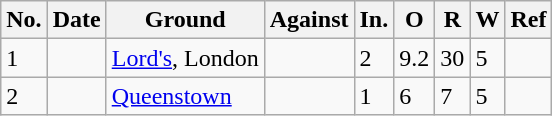<table class="wikitable sortable">
<tr>
<th>No.</th>
<th>Date</th>
<th>Ground</th>
<th>Against</th>
<th>In.</th>
<th>O</th>
<th>R</th>
<th>W</th>
<th>Ref</th>
</tr>
<tr>
<td>1</td>
<td></td>
<td><a href='#'>Lord's</a>, London</td>
<td></td>
<td>2</td>
<td>9.2</td>
<td>30</td>
<td>5</td>
<td></td>
</tr>
<tr>
<td>2</td>
<td></td>
<td><a href='#'>Queenstown</a></td>
<td></td>
<td>1</td>
<td>6</td>
<td>7</td>
<td>5</td>
<td></td>
</tr>
</table>
